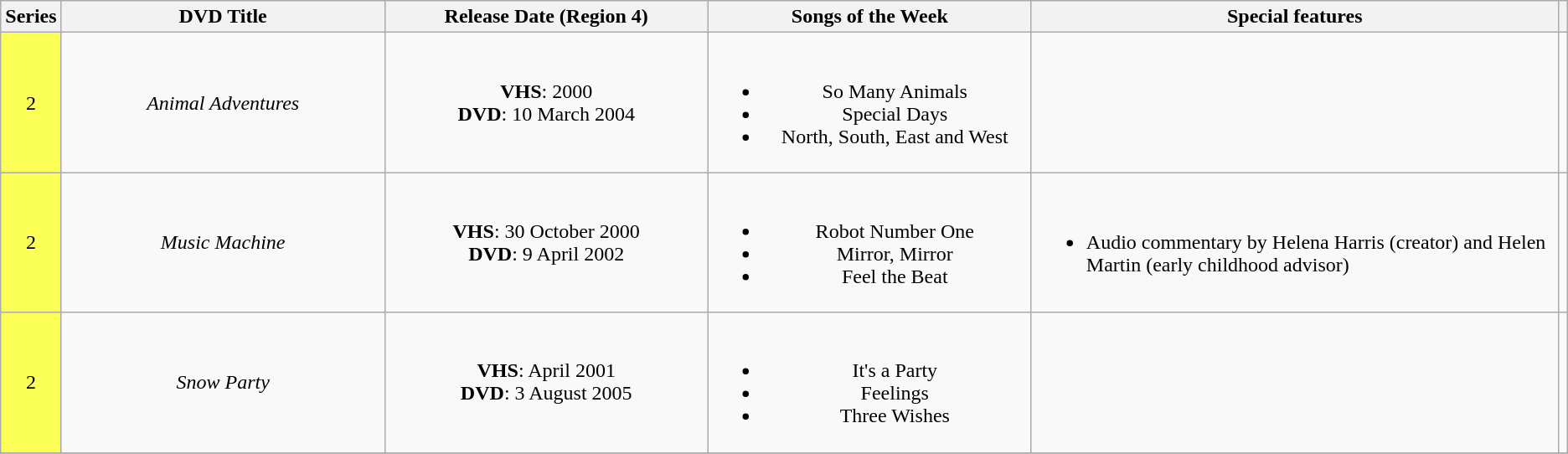<table class="wikitable">
<tr>
<th>Series</th>
<th style="width: 250px;">DVD Title</th>
<th style="width: 250px;">Release Date (Region 4)</th>
<th style="width: 250px;">Songs of the Week</th>
<th>Special features</th>
<th scope="col" class="unsortable"></th>
</tr>
<tr>
<td style="background:#FBFF56; height:10px; text-align:center">2</td>
<td style="text-align:center"><em>Animal Adventures</em></td>
<td style="text-align:center"><strong>VHS</strong>: 2000<br><strong>DVD</strong>: 10 March 2004</td>
<td style="text-align:center"><br><ul><li>So Many Animals</li><li>Special Days</li><li>North, South, East and West</li></ul></td>
<td></td>
<td style="text-align:center;"></td>
</tr>
<tr>
<td style="background:#FBFF56; height:10px; text-align:center">2</td>
<td style="text-align:center"><em>Music Machine</em></td>
<td style="text-align:center"><strong>VHS</strong>: 30 October 2000<br> <strong>DVD</strong>: 9 April 2002</td>
<td style="text-align:center"><br><ul><li>Robot Number One</li><li>Mirror, Mirror</li><li>Feel the Beat</li></ul></td>
<td><br><ul><li>Audio commentary by Helena Harris (creator) and Helen Martin (early childhood advisor)</li></ul></td>
<td style="text-align:center;"></td>
</tr>
<tr>
<td style="background:#FBFF56; height:10px; text-align:center">2</td>
<td style="text-align:center"><em>Snow Party</em></td>
<td style="text-align:center"><strong>VHS</strong>: April 2001<br> <strong>DVD</strong>: 3 August 2005</td>
<td style="text-align:center"><br><ul><li>It's a Party</li><li>Feelings</li><li>Three Wishes</li></ul></td>
<td></td>
<td style="text-align:center;"></td>
</tr>
<tr>
</tr>
</table>
